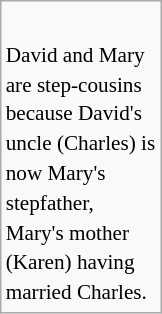<table class="wikitable floatright" style="font-size: 94%;">
<tr>
<td style="border: none;"><br>




</td>
</tr>
<tr>
<td style="font-size: 94%; border: none; line-height: 1.4em; max-width: 100px;">David and Mary are step-cousins because David's uncle (Charles) is now Mary's stepfather, Mary's mother (Karen) having married Charles.</td>
</tr>
</table>
